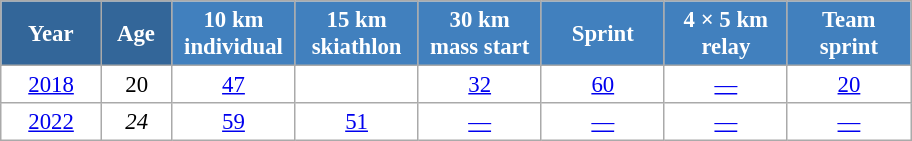<table class="wikitable" style="font-size:95%; text-align:center; border:grey solid 1px; border-collapse:collapse; background:#ffffff;">
<tr>
<th style="background-color:#369; color:white; width:60px;"> Year </th>
<th style="background-color:#369; color:white; width:40px;"> Age </th>
<th style="background-color:#4180be; color:white; width:75px;"> 10 km <br> individual </th>
<th style="background-color:#4180be; color:white; width:75px;"> 15 km <br> skiathlon </th>
<th style="background-color:#4180be; color:white; width:75px;"> 30 km <br> mass start </th>
<th style="background-color:#4180be; color:white; width:75px;"> Sprint </th>
<th style="background-color:#4180be; color:white; width:75px;"> 4 × 5 km <br> relay </th>
<th style="background-color:#4180be; color:white; width:75px;"> Team <br> sprint </th>
</tr>
<tr>
<td><a href='#'>2018</a></td>
<td>20</td>
<td><a href='#'>47</a></td>
<td><a href='#'></a></td>
<td><a href='#'>32</a></td>
<td><a href='#'>60</a></td>
<td><a href='#'>—</a></td>
<td><a href='#'>20</a></td>
</tr>
<tr>
<td><a href='#'>2022</a></td>
<td><em>24</em></td>
<td><a href='#'>59</a></td>
<td><a href='#'>51</a></td>
<td><a href='#'>—</a></td>
<td><a href='#'>—</a></td>
<td><a href='#'>—</a></td>
<td><a href='#'>—</a></td>
</tr>
</table>
